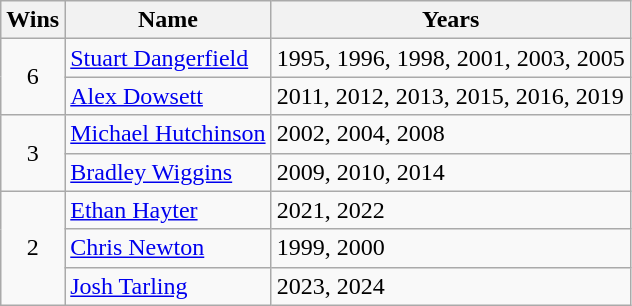<table class="wikitable">
<tr>
<th>Wins</th>
<th>Name</th>
<th>Years</th>
</tr>
<tr>
<td align=center rowspan=2>6</td>
<td><a href='#'>Stuart Dangerfield</a></td>
<td align=left>1995, 1996, 1998, 2001, 2003, 2005</td>
</tr>
<tr>
<td><a href='#'>Alex Dowsett</a></td>
<td align=left>2011, 2012, 2013, 2015, 2016, 2019</td>
</tr>
<tr>
<td align=center rowspan=2>3</td>
<td><a href='#'>Michael Hutchinson</a></td>
<td align=left>2002, 2004, 2008</td>
</tr>
<tr>
<td><a href='#'>Bradley Wiggins</a></td>
<td align=left>2009, 2010, 2014</td>
</tr>
<tr>
<td rowspan=3 style="text-align:center;">2</td>
<td><a href='#'>Ethan Hayter</a></td>
<td align=left>2021, 2022</td>
</tr>
<tr>
<td><a href='#'>Chris Newton</a></td>
<td align=left>1999, 2000</td>
</tr>
<tr>
<td><a href='#'>Josh Tarling</a></td>
<td align=left>2023, 2024</td>
</tr>
</table>
